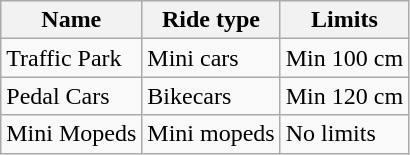<table class="wikitable">
<tr>
<th>Name</th>
<th>Ride type</th>
<th>Limits</th>
</tr>
<tr>
<td>Traffic Park</td>
<td>Mini cars</td>
<td>Min 100 cm</td>
</tr>
<tr>
<td>Pedal Cars</td>
<td>Bikecars</td>
<td>Min 120 cm</td>
</tr>
<tr>
<td>Mini Mopeds</td>
<td>Mini mopeds</td>
<td>No limits</td>
</tr>
</table>
